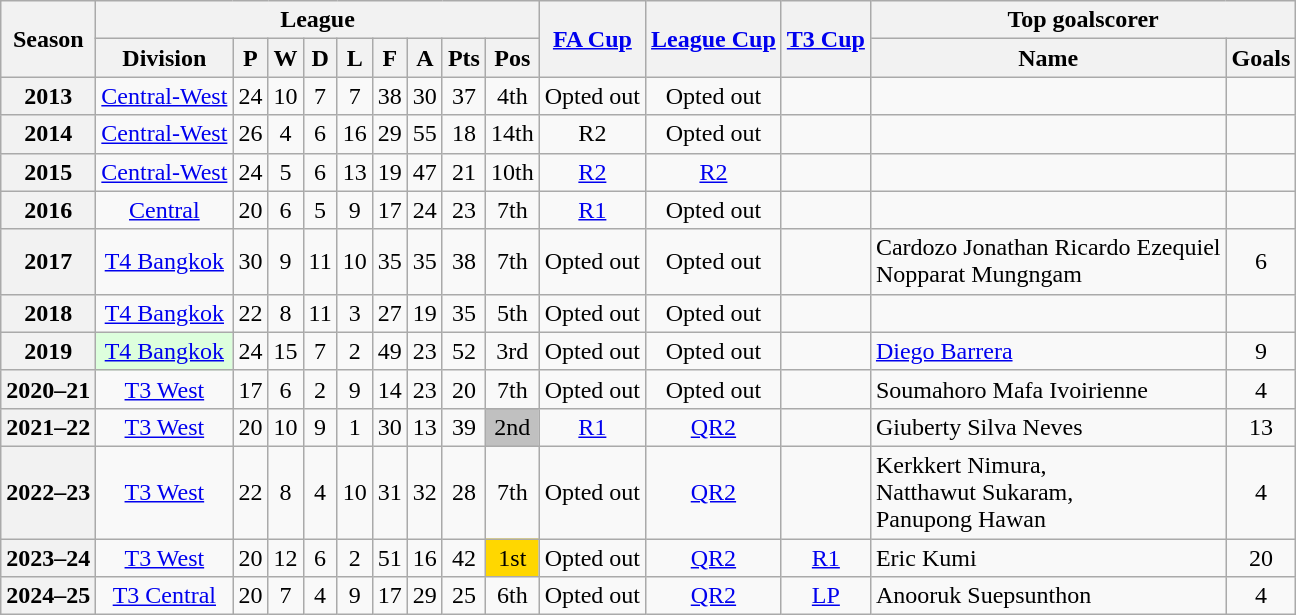<table class="wikitable" style="text-align: center">
<tr>
<th rowspan=2>Season</th>
<th colspan=9>League</th>
<th rowspan=2><a href='#'>FA Cup</a></th>
<th rowspan=2><a href='#'>League Cup</a></th>
<th rowspan=2><a href='#'>T3 Cup</a></th>
<th colspan=2>Top goalscorer</th>
</tr>
<tr>
<th>Division</th>
<th>P</th>
<th>W</th>
<th>D</th>
<th>L</th>
<th>F</th>
<th>A</th>
<th>Pts</th>
<th>Pos</th>
<th>Name</th>
<th>Goals</th>
</tr>
<tr>
<th>2013</th>
<td><a href='#'>Central-West</a></td>
<td>24</td>
<td>10</td>
<td>7</td>
<td>7</td>
<td>38</td>
<td>30</td>
<td>37</td>
<td>4th</td>
<td>Opted out</td>
<td>Opted out</td>
<td></td>
<td></td>
<td></td>
</tr>
<tr>
<th>2014</th>
<td><a href='#'>Central-West</a></td>
<td>26</td>
<td>4</td>
<td>6</td>
<td>16</td>
<td>29</td>
<td>55</td>
<td>18</td>
<td>14th</td>
<td>R2</td>
<td>Opted out</td>
<td></td>
<td></td>
</tr>
<tr>
<th>2015</th>
<td><a href='#'>Central-West</a></td>
<td>24</td>
<td>5</td>
<td>6</td>
<td>13</td>
<td>19</td>
<td>47</td>
<td>21</td>
<td>10th</td>
<td><a href='#'>R2</a></td>
<td><a href='#'>R2</a></td>
<td></td>
<td></td>
<td></td>
</tr>
<tr>
<th>2016</th>
<td><a href='#'>Central</a></td>
<td>20</td>
<td>6</td>
<td>5</td>
<td>9</td>
<td>17</td>
<td>24</td>
<td>23</td>
<td>7th</td>
<td><a href='#'>R1</a></td>
<td>Opted out</td>
<td></td>
<td></td>
<td></td>
</tr>
<tr>
<th>2017</th>
<td><a href='#'>T4 Bangkok</a></td>
<td>30</td>
<td>9</td>
<td>11</td>
<td>10</td>
<td>35</td>
<td>35</td>
<td>38</td>
<td>7th</td>
<td>Opted out</td>
<td>Opted out</td>
<td></td>
<td align="left"> Cardozo Jonathan Ricardo Ezequiel<br> Nopparat Mungngam</td>
<td>6</td>
</tr>
<tr>
<th>2018</th>
<td><a href='#'>T4 Bangkok</a></td>
<td>22</td>
<td>8</td>
<td>11</td>
<td>3</td>
<td>27</td>
<td>19</td>
<td>35</td>
<td>5th</td>
<td>Opted out</td>
<td>Opted out</td>
<td></td>
<td></td>
<td></td>
</tr>
<tr>
<th>2019</th>
<td bgcolor="#DDFFDD"><a href='#'>T4 Bangkok</a></td>
<td>24</td>
<td>15</td>
<td>7</td>
<td>2</td>
<td>49</td>
<td>23</td>
<td>52</td>
<td>3rd</td>
<td>Opted out</td>
<td>Opted out</td>
<td></td>
<td align="left"> <a href='#'>Diego Barrera</a></td>
<td>9</td>
</tr>
<tr>
<th>2020–21</th>
<td><a href='#'>T3 West</a></td>
<td>17</td>
<td>6</td>
<td>2</td>
<td>9</td>
<td>14</td>
<td>23</td>
<td>20</td>
<td>7th</td>
<td>Opted out</td>
<td>Opted out</td>
<td></td>
<td align="left"> Soumahoro Mafa Ivoirienne</td>
<td>4</td>
</tr>
<tr>
<th>2021–22</th>
<td><a href='#'>T3 West</a></td>
<td>20</td>
<td>10</td>
<td>9</td>
<td>1</td>
<td>30</td>
<td>13</td>
<td>39</td>
<td bgcolor=silver>2nd</td>
<td><a href='#'>R1</a></td>
<td><a href='#'>QR2</a></td>
<td></td>
<td align="left"> Giuberty Silva Neves</td>
<td>13</td>
</tr>
<tr>
<th>2022–23</th>
<td><a href='#'>T3 West</a></td>
<td>22</td>
<td>8</td>
<td>4</td>
<td>10</td>
<td>31</td>
<td>32</td>
<td>28</td>
<td>7th</td>
<td>Opted out</td>
<td><a href='#'>QR2</a></td>
<td></td>
<td align="left"> Kerkkert Nimura,<br> Natthawut Sukaram,<br> Panupong Hawan</td>
<td>4</td>
</tr>
<tr>
<th>2023–24</th>
<td><a href='#'>T3 West</a></td>
<td>20</td>
<td>12</td>
<td>6</td>
<td>2</td>
<td>51</td>
<td>16</td>
<td>42</td>
<td bgcolor=gold>1st</td>
<td>Opted out</td>
<td><a href='#'>QR2</a></td>
<td><a href='#'>R1</a></td>
<td align="left"> Eric Kumi</td>
<td>20</td>
</tr>
<tr>
<th>2024–25</th>
<td><a href='#'>T3 Central</a></td>
<td>20</td>
<td>7</td>
<td>4</td>
<td>9</td>
<td>17</td>
<td>29</td>
<td>25</td>
<td>6th</td>
<td>Opted out</td>
<td><a href='#'>QR2</a></td>
<td><a href='#'>LP</a></td>
<td align="left"> Anooruk Suepsunthon</td>
<td>4</td>
</tr>
</table>
